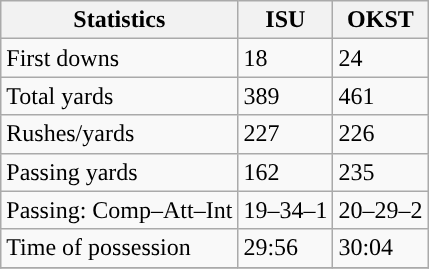<table class="wikitable" style="float: left;">
<tr>
<th>Statistics</th>
<th>ISU</th>
<th>OKST</th>
</tr>
<tr>
<td>First downs</td>
<td>18</td>
<td>24</td>
</tr>
<tr>
<td>Total yards</td>
<td>389</td>
<td>461</td>
</tr>
<tr>
<td>Rushes/yards</td>
<td>227</td>
<td>226</td>
</tr>
<tr>
<td>Passing yards</td>
<td>162</td>
<td>235</td>
</tr>
<tr>
<td>Passing: Comp–Att–Int</td>
<td>19–34–1</td>
<td>20–29–2</td>
</tr>
<tr>
<td>Time of possession</td>
<td>29:56</td>
<td>30:04</td>
</tr>
<tr>
</tr>
</table>
